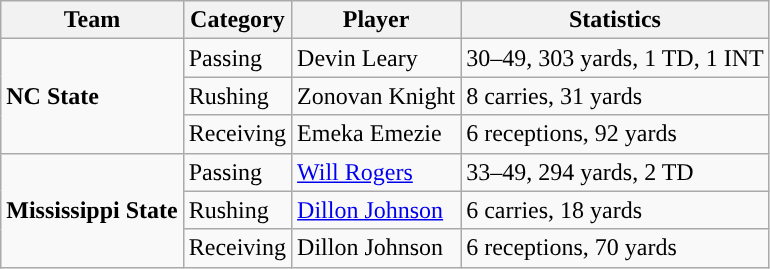<table class="wikitable" style="float: left;">
<tr>
<th>Team</th>
<th>Category</th>
<th>Player</th>
<th>Statistics</th>
</tr>
<tr>
<td rowspan=3><strong>NC State</strong></td>
<td>Passing</td>
<td>Devin Leary</td>
<td>30–49, 303 yards, 1 TD, 1 INT</td>
</tr>
<tr>
<td>Rushing</td>
<td>Zonovan Knight</td>
<td>8 carries, 31 yards</td>
</tr>
<tr>
<td>Receiving</td>
<td>Emeka Emezie</td>
<td>6 receptions, 92 yards</td>
</tr>
<tr>
<td rowspan=3><strong>Mississippi State</strong></td>
<td>Passing</td>
<td><a href='#'>Will Rogers</a></td>
<td>33–49, 294 yards, 2 TD</td>
</tr>
<tr>
<td>Rushing</td>
<td><a href='#'>Dillon Johnson</a></td>
<td>6 carries, 18 yards</td>
</tr>
<tr>
<td>Receiving</td>
<td>Dillon Johnson</td>
<td>6 receptions, 70 yards</td>
</tr>
</table>
